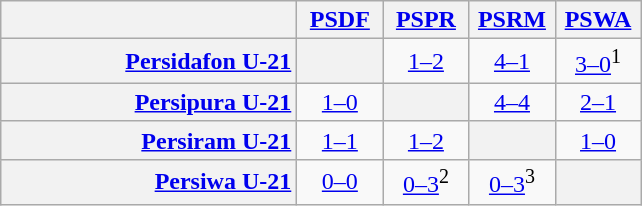<table class="wikitable" style="text-align:center">
<tr>
<th width="190"> </th>
<th width="50"><a href='#'>PSDF</a></th>
<th width="50"><a href='#'>PSPR</a></th>
<th width="50"><a href='#'>PSRM</a></th>
<th width="50"><a href='#'>PSWA</a></th>
</tr>
<tr>
<th style="text-align:right;"><a href='#'>Persidafon U-21</a></th>
<th></th>
<td><a href='#'>1–2</a></td>
<td><a href='#'>4–1</a></td>
<td><a href='#'>3–0</a><sup>1</sup></td>
</tr>
<tr>
<th style="text-align:right;"><a href='#'>Persipura U-21</a></th>
<td><a href='#'>1–0</a></td>
<th></th>
<td><a href='#'>4–4</a></td>
<td><a href='#'>2–1</a></td>
</tr>
<tr>
<th style="text-align:right;"><a href='#'>Persiram U-21</a></th>
<td><a href='#'>1–1</a></td>
<td><a href='#'>1–2</a></td>
<th></th>
<td><a href='#'>1–0</a></td>
</tr>
<tr>
<th style="text-align:right;"><a href='#'>Persiwa U-21</a></th>
<td><a href='#'>0–0</a></td>
<td><a href='#'>0–3</a><sup>2</sup></td>
<td><a href='#'>0–3</a><sup>3</sup></td>
<th></th>
</tr>
</table>
